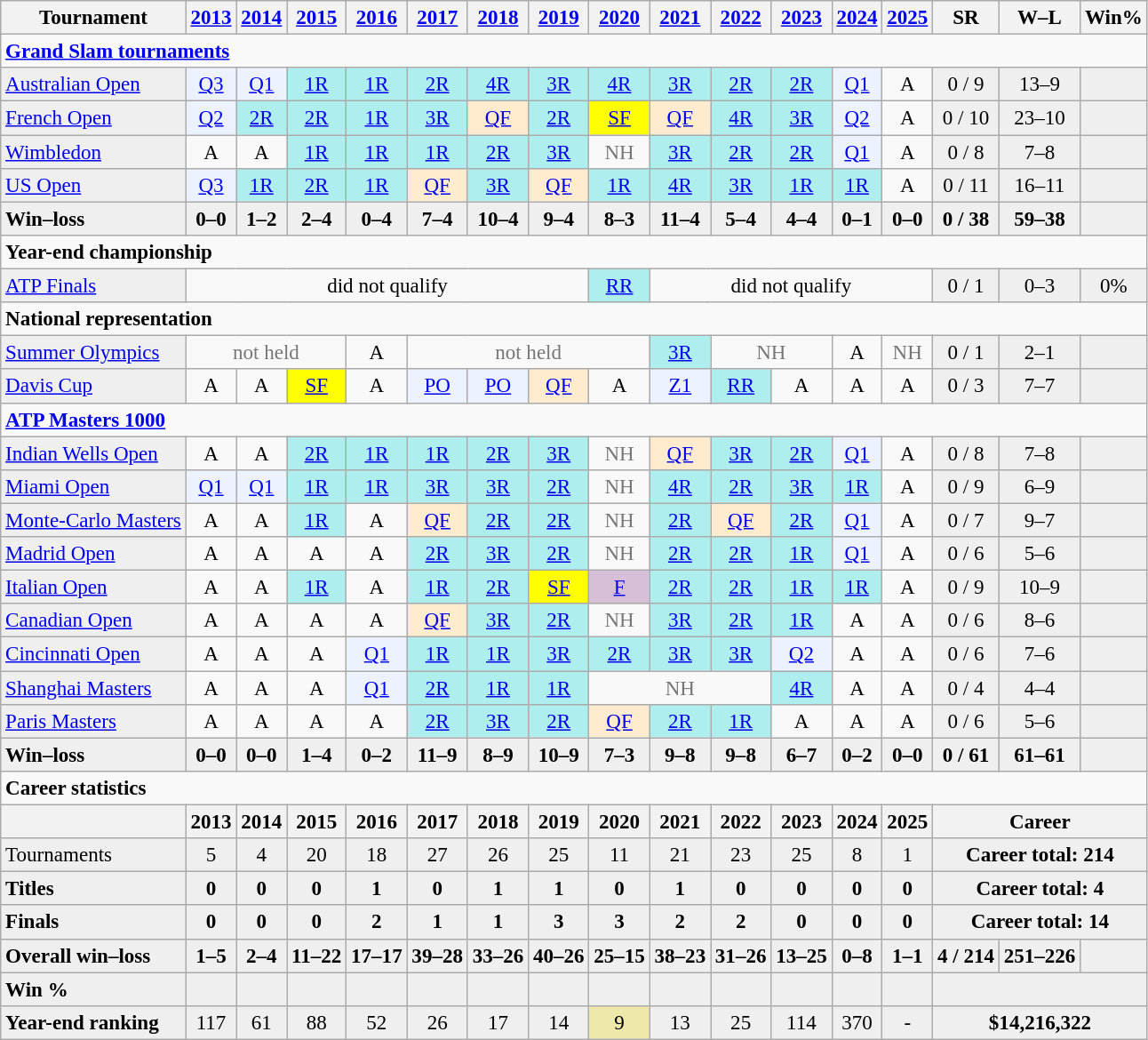<table class="wikitable nowrap" style=text-align:center;font-size:96%>
<tr>
<th>Tournament</th>
<th><a href='#'>2013</a></th>
<th><a href='#'>2014</a></th>
<th><a href='#'>2015</a></th>
<th><a href='#'>2016</a></th>
<th><a href='#'>2017</a></th>
<th><a href='#'>2018</a></th>
<th><a href='#'>2019</a></th>
<th><a href='#'>2020</a></th>
<th><a href='#'>2021</a></th>
<th><a href='#'>2022</a></th>
<th><a href='#'>2023</a></th>
<th><a href='#'>2024</a></th>
<th><a href='#'>2025</a></th>
<th>SR</th>
<th>W–L</th>
<th>Win%</th>
</tr>
<tr>
<td colspan="17" align="left"><strong><a href='#'>Grand Slam tournaments</a></strong></td>
</tr>
<tr>
<td bgcolor=efefef align=left><a href='#'>Australian Open</a></td>
<td bgcolor=ecf2ff><a href='#'>Q3</a></td>
<td bgcolor=ecf2ff><a href='#'>Q1</a></td>
<td bgcolor=afeeee><a href='#'>1R</a></td>
<td bgcolor=afeeee><a href='#'>1R</a></td>
<td bgcolor=afeeee><a href='#'>2R</a></td>
<td bgcolor=afeeee><a href='#'>4R</a></td>
<td bgcolor=afeeee><a href='#'>3R</a></td>
<td bgcolor=afeeee><a href='#'>4R</a></td>
<td bgcolor=afeeee><a href='#'>3R</a></td>
<td bgcolor=afeeee><a href='#'>2R</a></td>
<td bgcolor=afeeee><a href='#'>2R</a></td>
<td bgcolor=ecf2ff><a href='#'>Q1</a></td>
<td>A</td>
<td bgcolor=efefef>0 / 9</td>
<td bgcolor=efefef>13–9</td>
<td bgcolor=efefef></td>
</tr>
<tr>
<td bgcolor=efefef align=left><a href='#'>French Open</a></td>
<td bgcolor=ecf2ff><a href='#'>Q2</a></td>
<td bgcolor=afeeee><a href='#'>2R</a></td>
<td bgcolor=afeeee><a href='#'>2R</a></td>
<td bgcolor=afeeee><a href='#'>1R</a></td>
<td bgcolor=afeeee><a href='#'>3R</a></td>
<td bgcolor=ffebcd><a href='#'>QF</a></td>
<td bgcolor=afeeee><a href='#'>2R</a></td>
<td bgcolor=yellow><a href='#'>SF</a></td>
<td bgcolor=ffebcd><a href='#'>QF</a></td>
<td bgcolor=afeeee><a href='#'>4R</a></td>
<td bgcolor=afeeee><a href='#'>3R</a></td>
<td bgcolor=ecf2ff><a href='#'>Q2</a></td>
<td>A</td>
<td bgcolor=efefef>0 / 10</td>
<td bgcolor=efefef>23–10</td>
<td bgcolor=efefef></td>
</tr>
<tr>
<td bgcolor=efefef align=left><a href='#'>Wimbledon</a></td>
<td>A</td>
<td>A</td>
<td bgcolor=afeeee><a href='#'>1R</a></td>
<td bgcolor=afeeee><a href='#'>1R</a></td>
<td bgcolor=afeeee><a href='#'>1R</a></td>
<td bgcolor=afeeee><a href='#'>2R</a></td>
<td bgcolor=afeeee><a href='#'>3R</a></td>
<td style=color:#767676>NH</td>
<td bgcolor=afeeee><a href='#'>3R</a></td>
<td bgcolor=afeeee><a href='#'>2R</a></td>
<td bgcolor=afeeee><a href='#'>2R</a></td>
<td bgcolor=ecf2ff><a href='#'>Q1</a></td>
<td>A</td>
<td bgcolor=efefef>0 / 8</td>
<td bgcolor=efefef>7–8</td>
<td bgcolor=efefef></td>
</tr>
<tr>
<td bgcolor=efefef align=left><a href='#'>US Open</a></td>
<td bgcolor=ecf2ff><a href='#'>Q3</a></td>
<td bgcolor=afeeee><a href='#'>1R</a></td>
<td bgcolor=afeeee><a href='#'>2R</a></td>
<td bgcolor=afeeee><a href='#'>1R</a></td>
<td bgcolor=ffebcd><a href='#'>QF</a></td>
<td bgcolor=afeeee><a href='#'>3R</a></td>
<td bgcolor=ffebcd><a href='#'>QF</a></td>
<td bgcolor=afeeee><a href='#'>1R</a></td>
<td bgcolor=afeeee><a href='#'>4R</a></td>
<td bgcolor=afeeee><a href='#'>3R</a></td>
<td bgcolor=afeeee><a href='#'>1R</a></td>
<td bgcolor=afeeee><a href='#'>1R</a></td>
<td>A</td>
<td bgcolor=efefef>0 / 11</td>
<td bgcolor=efefef>16–11</td>
<td bgcolor=efefef></td>
</tr>
<tr style=font-weight:bold;background:#efefef>
<td align=left>Win–loss</td>
<td>0–0</td>
<td>1–2</td>
<td>2–4</td>
<td>0–4</td>
<td>7–4</td>
<td>10–4</td>
<td>9–4</td>
<td>8–3</td>
<td>11–4</td>
<td>5–4</td>
<td>4–4</td>
<td>0–1</td>
<td>0–0</td>
<td>0 / 38</td>
<td>59–38</td>
<td></td>
</tr>
<tr>
<td colspan="17" align="left"><strong>Year-end championship</strong></td>
</tr>
<tr>
<td bgcolor=efefef align=left><a href='#'>ATP Finals</a></td>
<td colspan=7>did not qualify</td>
<td bgcolor=afeeee><a href='#'>RR</a></td>
<td colspan=5>did not qualify</td>
<td bgcolor=efefef>0 / 1</td>
<td bgcolor=efefef>0–3</td>
<td bgcolor=efefef>0%</td>
</tr>
<tr>
<td colspan="17" align="left"><strong>National representation</strong></td>
</tr>
<tr>
<td bgcolor=efefef align=left><a href='#'>Summer Olympics</a></td>
<td colspan=3 style=color:#767676>not held</td>
<td>A</td>
<td colspan=4 style=color:#767676>not held</td>
<td bgcolor=afeeee><a href='#'>3R</a></td>
<td colspan=2 style=color:#767676>NH</td>
<td>A</td>
<td style=color:#767676>NH</td>
<td bgcolor=efefef>0 / 1</td>
<td bgcolor=efefef>2–1</td>
<td bgcolor=efefef></td>
</tr>
<tr>
<td bgcolor=efefef align=left><a href='#'>Davis Cup</a></td>
<td>A</td>
<td>A</td>
<td bgcolor=yellow><a href='#'>SF</a></td>
<td>A</td>
<td bgcolor=ecf2ff><a href='#'>PO</a></td>
<td bgcolor=ecf2ff><a href='#'>PO</a></td>
<td bgcolor=ffebcd><a href='#'>QF</a></td>
<td>A</td>
<td bgcolor=ecf2ff><a href='#'>Z1</a></td>
<td bgcolor=afeeee><a href='#'>RR</a></td>
<td>A</td>
<td>A</td>
<td>A</td>
<td bgcolor=efefef>0 / 3</td>
<td bgcolor=efefef>7–7</td>
<td bgcolor=efefef></td>
</tr>
<tr>
<td colspan="17" align="left"><strong><a href='#'>ATP Masters 1000</a></strong></td>
</tr>
<tr>
<td bgcolor=efefef align=left><a href='#'>Indian Wells Open</a></td>
<td>A</td>
<td>A</td>
<td bgcolor=afeeee><a href='#'>2R</a></td>
<td bgcolor=afeeee><a href='#'>1R</a></td>
<td bgcolor=afeeee><a href='#'>1R</a></td>
<td bgcolor=afeeee><a href='#'>2R</a></td>
<td bgcolor=afeeee><a href='#'>3R</a></td>
<td style="color:#767676">NH</td>
<td bgcolor=ffebcd><a href='#'>QF</a></td>
<td bgcolor=afeeee><a href='#'>3R</a></td>
<td bgcolor=afeeee><a href='#'>2R</a></td>
<td bgcolor=ecf2ff><a href='#'>Q1</a></td>
<td>A</td>
<td bgcolor=efefef>0 / 8</td>
<td bgcolor=efefef>7–8</td>
<td bgcolor=efefef></td>
</tr>
<tr>
<td bgcolor=efefef align=left><a href='#'>Miami Open</a></td>
<td bgcolor=ecf2ff><a href='#'>Q1</a></td>
<td bgcolor=ecf2ff><a href='#'>Q1</a></td>
<td bgcolor=afeeee><a href='#'>1R</a></td>
<td bgcolor=afeeee><a href='#'>1R</a></td>
<td bgcolor=afeeee><a href='#'>3R</a></td>
<td bgcolor=afeeee><a href='#'>3R</a></td>
<td bgcolor=afeeee><a href='#'>2R</a></td>
<td style="color:#767676">NH</td>
<td bgcolor=afeeee><a href='#'>4R</a></td>
<td bgcolor=afeeee><a href='#'>2R</a></td>
<td bgcolor=afeeee><a href='#'>3R</a></td>
<td bgcolor=afeeee><a href='#'>1R</a></td>
<td>A</td>
<td bgcolor=efefef>0 / 9</td>
<td bgcolor=efefef>6–9</td>
<td bgcolor=efefef></td>
</tr>
<tr>
<td bgcolor=efefef align=left><a href='#'>Monte-Carlo Masters</a></td>
<td>A</td>
<td>A</td>
<td bgcolor=afeeee><a href='#'>1R</a></td>
<td>A</td>
<td bgcolor=ffebcd><a href='#'>QF</a></td>
<td bgcolor=afeeee><a href='#'>2R</a></td>
<td bgcolor=afeeee><a href='#'>2R</a></td>
<td style="color:#767676">NH</td>
<td bgcolor=afeeee><a href='#'>2R</a></td>
<td bgcolor=ffebcd><a href='#'>QF</a></td>
<td bgcolor=afeeee><a href='#'>2R</a></td>
<td bgcolor=ecf2ff><a href='#'>Q1</a></td>
<td>A</td>
<td bgcolor=efefef>0 / 7</td>
<td bgcolor=efefef>9–7</td>
<td bgcolor=efefef></td>
</tr>
<tr>
<td bgcolor=efefef align=left><a href='#'>Madrid Open</a></td>
<td>A</td>
<td>A</td>
<td>A</td>
<td>A</td>
<td bgcolor=afeeee><a href='#'>2R</a></td>
<td bgcolor=afeeee><a href='#'>3R</a></td>
<td bgcolor=afeeee><a href='#'>2R</a></td>
<td style="color:#767676">NH</td>
<td bgcolor=afeeee><a href='#'>2R</a></td>
<td bgcolor=afeeee><a href='#'>2R</a></td>
<td bgcolor=afeeee><a href='#'>1R</a></td>
<td bgcolor=ecf2ff><a href='#'>Q1</a></td>
<td>A</td>
<td bgcolor=efefef>0 / 6</td>
<td bgcolor=efefef>5–6</td>
<td bgcolor=efefef></td>
</tr>
<tr>
<td bgcolor=efefef align=left><a href='#'>Italian Open</a></td>
<td>A</td>
<td>A</td>
<td bgcolor=afeeee><a href='#'>1R</a></td>
<td>A</td>
<td bgcolor=afeeee><a href='#'>1R</a></td>
<td bgcolor=afeeee><a href='#'>2R</a></td>
<td bgcolor=yellow><a href='#'>SF</a></td>
<td bgcolor=thistle><a href='#'>F</a></td>
<td bgcolor=afeeee><a href='#'>2R</a></td>
<td bgcolor=afeeee><a href='#'>2R</a></td>
<td bgcolor=afeeee><a href='#'>1R</a></td>
<td bgcolor=afeeee><a href='#'>1R</a></td>
<td>A</td>
<td bgcolor=efefef>0 / 9</td>
<td bgcolor=efefef>10–9</td>
<td bgcolor=efefef></td>
</tr>
<tr>
<td bgcolor=efefef align=left><a href='#'>Canadian Open</a></td>
<td>A</td>
<td>A</td>
<td>A</td>
<td>A</td>
<td bgcolor=ffebcd><a href='#'>QF</a></td>
<td bgcolor=afeeee><a href='#'>3R</a></td>
<td bgcolor=afeeee><a href='#'>2R</a></td>
<td style=color:#767676>NH</td>
<td bgcolor=afeeee><a href='#'>3R</a></td>
<td bgcolor=afeeee><a href='#'>2R</a></td>
<td bgcolor=afeeee><a href='#'>1R</a></td>
<td>A</td>
<td>A</td>
<td bgcolor=efefef>0 / 6</td>
<td bgcolor=efefef>8–6</td>
<td bgcolor=efefef></td>
</tr>
<tr>
<td bgcolor=efefef align=left><a href='#'>Cincinnati Open</a></td>
<td>A</td>
<td>A</td>
<td>A</td>
<td bgcolor=ecf2ff><a href='#'>Q1</a></td>
<td bgcolor=afeeee><a href='#'>1R</a></td>
<td bgcolor=afeeee><a href='#'>1R</a></td>
<td bgcolor=afeeee><a href='#'>3R</a></td>
<td bgcolor=afeeee><a href='#'>2R</a></td>
<td bgcolor=afeeee><a href='#'>3R</a></td>
<td bgcolor=afeeee><a href='#'>3R</a></td>
<td bgcolor=ecf2ff><a href='#'>Q2</a></td>
<td>A</td>
<td>A</td>
<td bgcolor=efefef>0 / 6</td>
<td bgcolor=efefef>7–6</td>
<td bgcolor=efefef></td>
</tr>
<tr>
<td bgcolor=efefef align=left><a href='#'>Shanghai Masters</a></td>
<td>A</td>
<td>A</td>
<td>A</td>
<td bgcolor=ecf2ff><a href='#'>Q1</a></td>
<td bgcolor=afeeee><a href='#'>2R</a></td>
<td bgcolor=afeeee><a href='#'>1R</a></td>
<td bgcolor=afeeee><a href='#'>1R</a></td>
<td colspan="3" style="color:#767676">NH</td>
<td bgcolor=afeeee><a href='#'>4R</a></td>
<td>A</td>
<td>A</td>
<td bgcolor=efefef>0 / 4</td>
<td bgcolor=efefef>4–4</td>
<td bgcolor=efefef></td>
</tr>
<tr>
<td bgcolor=efefef align=left><a href='#'>Paris Masters</a></td>
<td>A</td>
<td>A</td>
<td>A</td>
<td>A</td>
<td bgcolor=afeeee><a href='#'>2R</a></td>
<td bgcolor=afeeee><a href='#'>3R</a></td>
<td bgcolor=afeeee><a href='#'>2R</a></td>
<td bgcolor=ffebcd><a href='#'>QF</a></td>
<td bgcolor=afeeee><a href='#'>2R</a></td>
<td bgcolor=afeeee><a href='#'>1R</a></td>
<td>A</td>
<td>A</td>
<td>A</td>
<td bgcolor=efefef>0 / 6</td>
<td bgcolor=efefef>5–6</td>
<td bgcolor=efefef></td>
</tr>
<tr style=font-weight:bold;background:#efefef>
<td style=text-align:left>Win–loss</td>
<td>0–0</td>
<td>0–0</td>
<td>1–4</td>
<td>0–2</td>
<td>11–9</td>
<td>8–9</td>
<td>10–9</td>
<td>7–3</td>
<td>9–8</td>
<td>9–8</td>
<td>6–7</td>
<td>0–2</td>
<td>0–0</td>
<td>0 / 61</td>
<td>61–61</td>
<td></td>
</tr>
<tr>
<td colspan="17" align="left"><strong>Career statistics</strong></td>
</tr>
<tr style=font-weight:bold;background:#efefef>
<th></th>
<th>2013</th>
<th>2014</th>
<th>2015</th>
<th>2016</th>
<th>2017</th>
<th>2018</th>
<th>2019</th>
<th>2020</th>
<th>2021</th>
<th>2022</th>
<th>2023</th>
<th>2024</th>
<th>2025</th>
<th colspan="3">Career</th>
</tr>
<tr bgcolor=efefef>
<td align=left>Tournaments</td>
<td>5</td>
<td>4</td>
<td>20</td>
<td>18</td>
<td>27</td>
<td>26</td>
<td>25</td>
<td>11</td>
<td>21</td>
<td>23</td>
<td>25</td>
<td>8</td>
<td>1</td>
<td colspan="3"><strong>Career total: 214</strong></td>
</tr>
<tr style=font-weight:bold;background:#efefef>
<td align=left>Titles</td>
<td>0</td>
<td>0</td>
<td>0</td>
<td>1</td>
<td>0</td>
<td>1</td>
<td>1</td>
<td>0</td>
<td>1</td>
<td>0</td>
<td>0</td>
<td>0</td>
<td>0</td>
<td colspan="3">Career total: 4</td>
</tr>
<tr style=font-weight:bold;background:#efefef>
<td align=left>Finals</td>
<td>0</td>
<td>0</td>
<td>0</td>
<td>2</td>
<td>1</td>
<td>1</td>
<td>3</td>
<td>3</td>
<td>2</td>
<td>2</td>
<td>0</td>
<td>0</td>
<td>0</td>
<td colspan="3">Career total: 14</td>
</tr>
<tr style=font-weight:bold;background:#efefef>
<td style=text-align:left>Overall win–loss</td>
<td>1–5</td>
<td>2–4</td>
<td>11–22</td>
<td>17–17</td>
<td>39–28</td>
<td>33–26</td>
<td>40–26</td>
<td>25–15</td>
<td>38–23</td>
<td>31–26</td>
<td>13–25</td>
<td>0–8</td>
<td>1–1</td>
<td>4 / 214</td>
<td>251–226</td>
<td></td>
</tr>
<tr style=font-weight:bold;background:#efefef>
<td align=left>Win %</td>
<td></td>
<td></td>
<td></td>
<td></td>
<td></td>
<td></td>
<td></td>
<td></td>
<td></td>
<td></td>
<td></td>
<td></td>
<td></td>
<td colspan="3"></td>
</tr>
<tr bgcolor=efefef>
<td align=left><strong>Year-end ranking</strong></td>
<td>117</td>
<td>61</td>
<td>88</td>
<td>52</td>
<td>26</td>
<td>17</td>
<td>14</td>
<td bgcolor=eee8aa>9</td>
<td>13</td>
<td>25</td>
<td>114</td>
<td>370</td>
<td>-</td>
<td colspan="3"><strong>$14,216,322</strong></td>
</tr>
</table>
